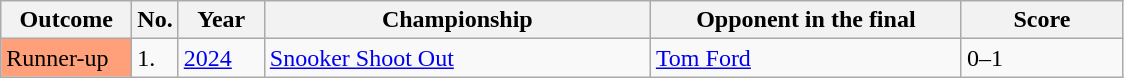<table class="sortable wikitable">
<tr>
<th width="80">Outcome</th>
<th width="20">No.</th>
<th width="50">Year</th>
<th style="width:250px;">Championship</th>
<th style="width:200px;">Opponent in the final</th>
<th style="width:100px;">Score</th>
</tr>
<tr>
<td style="background:#ffa07a;">Runner-up</td>
<td>1.</td>
<td><a href='#'>2024</a></td>
<td><a href='#'>Snooker Shoot Out</a></td>
<td> <a href='#'>Tom Ford</a></td>
<td>0–1</td>
</tr>
</table>
